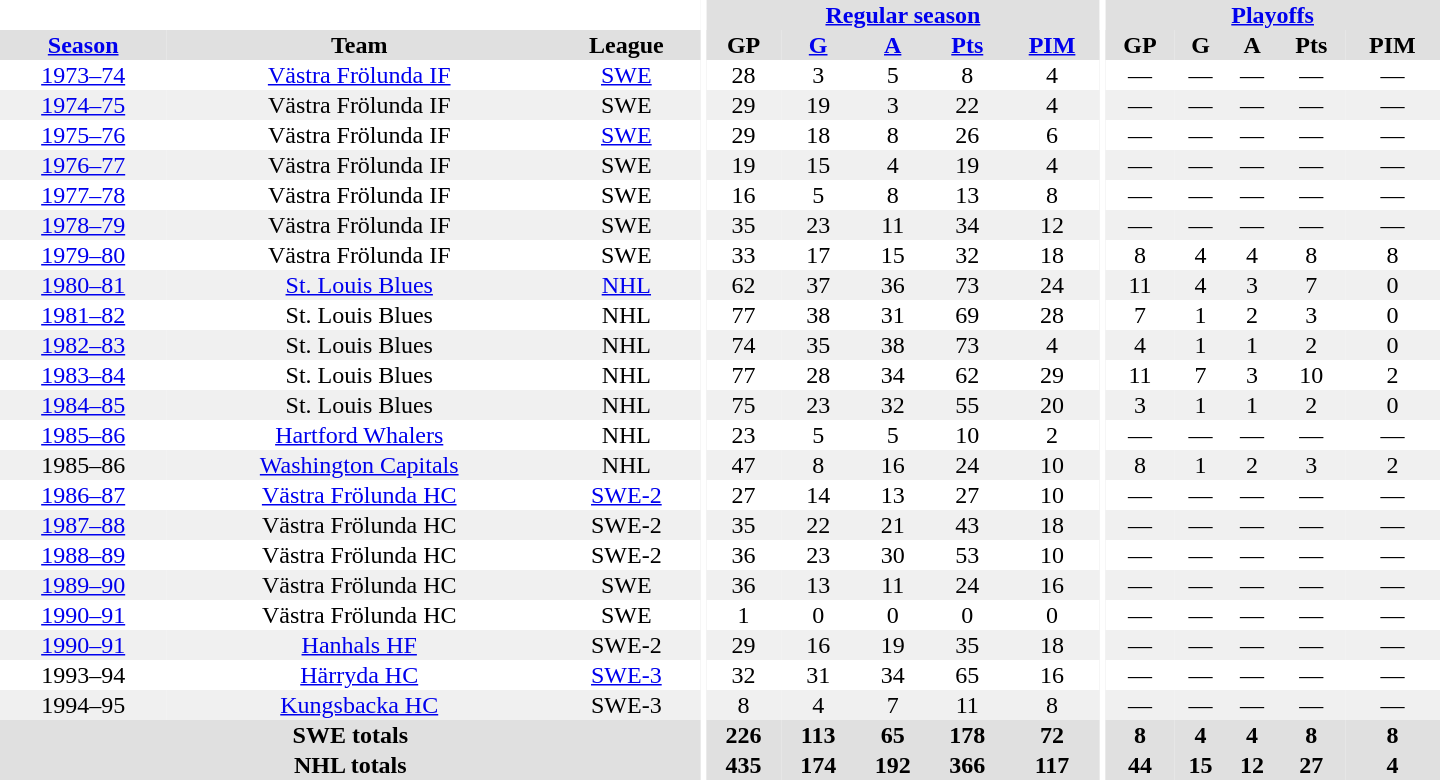<table border="0" cellpadding="1" cellspacing="0" style="text-align:center; width:60em">
<tr bgcolor="#e0e0e0">
<th colspan="3" bgcolor="#ffffff"></th>
<th rowspan="100" bgcolor="#ffffff"></th>
<th colspan="5"><a href='#'>Regular season</a></th>
<th rowspan="100" bgcolor="#ffffff"></th>
<th colspan="5"><a href='#'>Playoffs</a></th>
</tr>
<tr bgcolor="#e0e0e0">
<th><a href='#'>Season</a></th>
<th>Team</th>
<th>League</th>
<th>GP</th>
<th><a href='#'>G</a></th>
<th><a href='#'>A</a></th>
<th><a href='#'>Pts</a></th>
<th><a href='#'>PIM</a></th>
<th>GP</th>
<th>G</th>
<th>A</th>
<th>Pts</th>
<th>PIM</th>
</tr>
<tr>
<td><a href='#'>1973–74</a></td>
<td><a href='#'>Västra Frölunda IF</a></td>
<td><a href='#'>SWE</a></td>
<td>28</td>
<td>3</td>
<td>5</td>
<td>8</td>
<td>4</td>
<td>—</td>
<td>—</td>
<td>—</td>
<td>—</td>
<td>—</td>
</tr>
<tr bgcolor="#f0f0f0">
<td><a href='#'>1974–75</a></td>
<td>Västra Frölunda IF</td>
<td>SWE</td>
<td>29</td>
<td>19</td>
<td>3</td>
<td>22</td>
<td>4</td>
<td>—</td>
<td>—</td>
<td>—</td>
<td>—</td>
<td>—</td>
</tr>
<tr>
<td><a href='#'>1975–76</a></td>
<td>Västra Frölunda IF</td>
<td><a href='#'>SWE</a></td>
<td>29</td>
<td>18</td>
<td>8</td>
<td>26</td>
<td>6</td>
<td>—</td>
<td>—</td>
<td>—</td>
<td>—</td>
<td>—</td>
</tr>
<tr bgcolor="#f0f0f0">
<td><a href='#'>1976–77</a></td>
<td>Västra Frölunda IF</td>
<td>SWE</td>
<td>19</td>
<td>15</td>
<td>4</td>
<td>19</td>
<td>4</td>
<td>—</td>
<td>—</td>
<td>—</td>
<td>—</td>
<td>—</td>
</tr>
<tr>
<td><a href='#'>1977–78</a></td>
<td>Västra Frölunda IF</td>
<td>SWE</td>
<td>16</td>
<td>5</td>
<td>8</td>
<td>13</td>
<td>8</td>
<td>—</td>
<td>—</td>
<td>—</td>
<td>—</td>
<td>—</td>
</tr>
<tr bgcolor="#f0f0f0">
<td><a href='#'>1978–79</a></td>
<td>Västra Frölunda IF</td>
<td>SWE</td>
<td>35</td>
<td>23</td>
<td>11</td>
<td>34</td>
<td>12</td>
<td>—</td>
<td>—</td>
<td>—</td>
<td>—</td>
<td>—</td>
</tr>
<tr>
<td><a href='#'>1979–80</a></td>
<td>Västra Frölunda IF</td>
<td>SWE</td>
<td>33</td>
<td>17</td>
<td>15</td>
<td>32</td>
<td>18</td>
<td>8</td>
<td>4</td>
<td>4</td>
<td>8</td>
<td>8</td>
</tr>
<tr bgcolor="#f0f0f0">
<td><a href='#'>1980–81</a></td>
<td><a href='#'>St. Louis Blues</a></td>
<td><a href='#'>NHL</a></td>
<td>62</td>
<td>37</td>
<td>36</td>
<td>73</td>
<td>24</td>
<td>11</td>
<td>4</td>
<td>3</td>
<td>7</td>
<td>0</td>
</tr>
<tr>
<td><a href='#'>1981–82</a></td>
<td>St. Louis Blues</td>
<td>NHL</td>
<td>77</td>
<td>38</td>
<td>31</td>
<td>69</td>
<td>28</td>
<td>7</td>
<td>1</td>
<td>2</td>
<td>3</td>
<td>0</td>
</tr>
<tr bgcolor="#f0f0f0">
<td><a href='#'>1982–83</a></td>
<td>St. Louis Blues</td>
<td>NHL</td>
<td>74</td>
<td>35</td>
<td>38</td>
<td>73</td>
<td>4</td>
<td>4</td>
<td>1</td>
<td>1</td>
<td>2</td>
<td>0</td>
</tr>
<tr>
<td><a href='#'>1983–84</a></td>
<td>St. Louis Blues</td>
<td>NHL</td>
<td>77</td>
<td>28</td>
<td>34</td>
<td>62</td>
<td>29</td>
<td>11</td>
<td>7</td>
<td>3</td>
<td>10</td>
<td>2</td>
</tr>
<tr bgcolor="#f0f0f0">
<td><a href='#'>1984–85</a></td>
<td>St. Louis Blues</td>
<td>NHL</td>
<td>75</td>
<td>23</td>
<td>32</td>
<td>55</td>
<td>20</td>
<td>3</td>
<td>1</td>
<td>1</td>
<td>2</td>
<td>0</td>
</tr>
<tr>
<td><a href='#'>1985–86</a></td>
<td><a href='#'>Hartford Whalers</a></td>
<td>NHL</td>
<td>23</td>
<td>5</td>
<td>5</td>
<td>10</td>
<td>2</td>
<td>—</td>
<td>—</td>
<td>—</td>
<td>—</td>
<td>—</td>
</tr>
<tr bgcolor="#f0f0f0">
<td>1985–86</td>
<td><a href='#'>Washington Capitals</a></td>
<td>NHL</td>
<td>47</td>
<td>8</td>
<td>16</td>
<td>24</td>
<td>10</td>
<td>8</td>
<td>1</td>
<td>2</td>
<td>3</td>
<td>2</td>
</tr>
<tr>
<td><a href='#'>1986–87</a></td>
<td><a href='#'>Västra Frölunda HC</a></td>
<td><a href='#'>SWE-2</a></td>
<td>27</td>
<td>14</td>
<td>13</td>
<td>27</td>
<td>10</td>
<td>—</td>
<td>—</td>
<td>—</td>
<td>—</td>
<td>—</td>
</tr>
<tr bgcolor="#f0f0f0">
<td><a href='#'>1987–88</a></td>
<td>Västra Frölunda HC</td>
<td>SWE-2</td>
<td>35</td>
<td>22</td>
<td>21</td>
<td>43</td>
<td>18</td>
<td>—</td>
<td>—</td>
<td>—</td>
<td>—</td>
<td>—</td>
</tr>
<tr>
<td><a href='#'>1988–89</a></td>
<td>Västra Frölunda HC</td>
<td>SWE-2</td>
<td>36</td>
<td>23</td>
<td>30</td>
<td>53</td>
<td>10</td>
<td>—</td>
<td>—</td>
<td>—</td>
<td>—</td>
<td>—</td>
</tr>
<tr bgcolor="#f0f0f0">
<td><a href='#'>1989–90</a></td>
<td>Västra Frölunda HC</td>
<td>SWE</td>
<td>36</td>
<td>13</td>
<td>11</td>
<td>24</td>
<td>16</td>
<td>—</td>
<td>—</td>
<td>—</td>
<td>—</td>
<td>—</td>
</tr>
<tr>
<td><a href='#'>1990–91</a></td>
<td>Västra Frölunda HC</td>
<td>SWE</td>
<td>1</td>
<td>0</td>
<td>0</td>
<td>0</td>
<td>0</td>
<td>—</td>
<td>—</td>
<td>—</td>
<td>—</td>
<td>—</td>
</tr>
<tr bgcolor="#f0f0f0">
<td><a href='#'>1990–91</a></td>
<td><a href='#'>Hanhals HF</a></td>
<td>SWE-2</td>
<td>29</td>
<td>16</td>
<td>19</td>
<td>35</td>
<td>18</td>
<td>—</td>
<td>—</td>
<td>—</td>
<td>—</td>
<td>—</td>
</tr>
<tr>
<td>1993–94</td>
<td><a href='#'>Härryda HC</a></td>
<td><a href='#'>SWE-3</a></td>
<td>32</td>
<td>31</td>
<td>34</td>
<td>65</td>
<td>16</td>
<td>—</td>
<td>—</td>
<td>—</td>
<td>—</td>
<td>—</td>
</tr>
<tr bgcolor="#f0f0f0">
<td>1994–95</td>
<td><a href='#'>Kungsbacka HC</a></td>
<td>SWE-3</td>
<td>8</td>
<td>4</td>
<td>7</td>
<td>11</td>
<td>8</td>
<td>—</td>
<td>—</td>
<td>—</td>
<td>—</td>
<td>—</td>
</tr>
<tr bgcolor="#e0e0e0">
<th colspan="3">SWE totals</th>
<th>226</th>
<th>113</th>
<th>65</th>
<th>178</th>
<th>72</th>
<th>8</th>
<th>4</th>
<th>4</th>
<th>8</th>
<th>8</th>
</tr>
<tr bgcolor="#e0e0e0">
<th colspan="3">NHL totals</th>
<th>435</th>
<th>174</th>
<th>192</th>
<th>366</th>
<th>117</th>
<th>44</th>
<th>15</th>
<th>12</th>
<th>27</th>
<th>4</th>
</tr>
</table>
